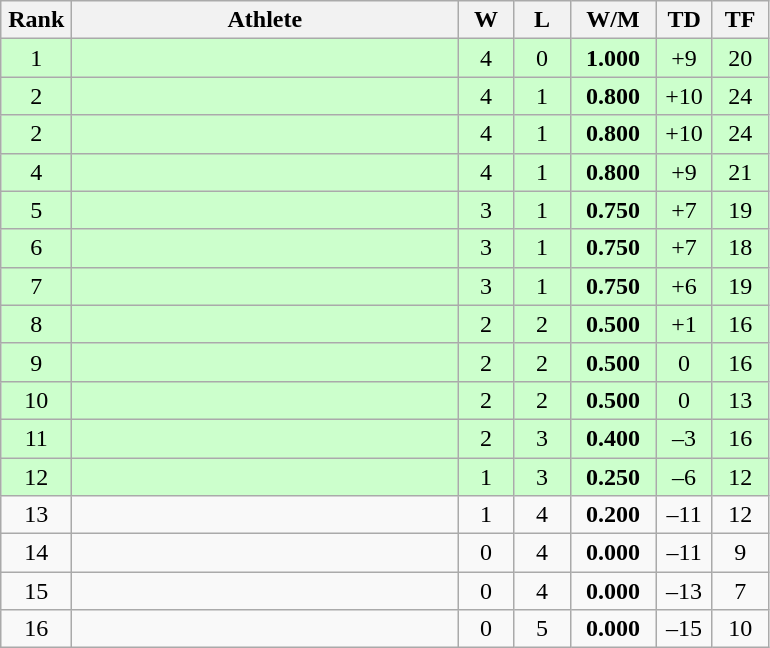<table class="wikitable" style="text-align:center;">
<tr>
<th width=40>Rank</th>
<th width=250>Athlete</th>
<th width=30>W</th>
<th width=30>L</th>
<th width=50>W/M</th>
<th width=30>TD</th>
<th width=30>TF</th>
</tr>
<tr style="background-color:#ccffcc;">
<td>1</td>
<td align=left></td>
<td>4</td>
<td>0</td>
<td><strong>1.000</strong></td>
<td>+9</td>
<td>20</td>
</tr>
<tr style="background-color:#ccffcc;">
<td>2</td>
<td align=left></td>
<td>4</td>
<td>1</td>
<td><strong>0.800</strong></td>
<td>+10</td>
<td>24</td>
</tr>
<tr style="background-color:#ccffcc;">
<td>2</td>
<td align=left></td>
<td>4</td>
<td>1</td>
<td><strong>0.800</strong></td>
<td>+10</td>
<td>24</td>
</tr>
<tr style="background-color:#ccffcc;">
<td>4</td>
<td align=left></td>
<td>4</td>
<td>1</td>
<td><strong>0.800</strong></td>
<td>+9</td>
<td>21</td>
</tr>
<tr style="background-color:#ccffcc;">
<td>5</td>
<td align=left></td>
<td>3</td>
<td>1</td>
<td><strong>0.750</strong></td>
<td>+7</td>
<td>19</td>
</tr>
<tr style="background-color:#ccffcc;">
<td>6</td>
<td align=left></td>
<td>3</td>
<td>1</td>
<td><strong>0.750</strong></td>
<td>+7</td>
<td>18</td>
</tr>
<tr style="background-color:#ccffcc;">
<td>7</td>
<td align=left></td>
<td>3</td>
<td>1</td>
<td><strong>0.750</strong></td>
<td>+6</td>
<td>19</td>
</tr>
<tr style="background-color:#ccffcc;">
<td>8</td>
<td align=left></td>
<td>2</td>
<td>2</td>
<td><strong>0.500</strong></td>
<td>+1</td>
<td>16</td>
</tr>
<tr style="background-color:#ccffcc;">
<td>9</td>
<td align=left></td>
<td>2</td>
<td>2</td>
<td><strong>0.500</strong></td>
<td>0</td>
<td>16</td>
</tr>
<tr style="background-color:#ccffcc;">
<td>10</td>
<td align=left></td>
<td>2</td>
<td>2</td>
<td><strong>0.500</strong></td>
<td>0</td>
<td>13</td>
</tr>
<tr style="background-color:#ccffcc;">
<td>11</td>
<td align=left></td>
<td>2</td>
<td>3</td>
<td><strong>0.400</strong></td>
<td>–3</td>
<td>16</td>
</tr>
<tr style="background-color:#ccffcc;">
<td>12</td>
<td align=left></td>
<td>1</td>
<td>3</td>
<td><strong>0.250</strong></td>
<td>–6</td>
<td>12</td>
</tr>
<tr>
<td>13</td>
<td align=left></td>
<td>1</td>
<td>4</td>
<td><strong>0.200</strong></td>
<td>–11</td>
<td>12</td>
</tr>
<tr>
<td>14</td>
<td align=left></td>
<td>0</td>
<td>4</td>
<td><strong>0.000</strong></td>
<td>–11</td>
<td>9</td>
</tr>
<tr>
<td>15</td>
<td align=left></td>
<td>0</td>
<td>4</td>
<td><strong>0.000</strong></td>
<td>–13</td>
<td>7</td>
</tr>
<tr>
<td>16</td>
<td align=left></td>
<td>0</td>
<td>5</td>
<td><strong>0.000</strong></td>
<td>–15</td>
<td>10</td>
</tr>
</table>
